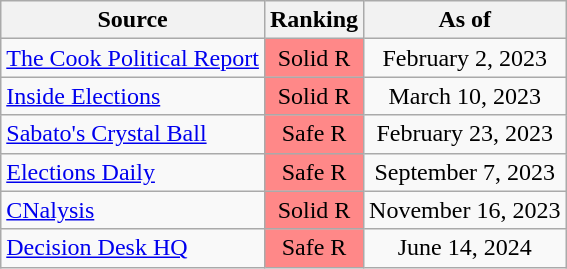<table class="wikitable" style="text-align:center">
<tr>
<th>Source</th>
<th>Ranking</th>
<th>As of</th>
</tr>
<tr>
<td align=left><a href='#'>The Cook Political Report</a></td>
<td style="color:black;background:#f88" data-sort-value=5>Solid R</td>
<td>February 2, 2023</td>
</tr>
<tr>
<td align=left><a href='#'>Inside Elections</a></td>
<td style="color:black;background:#f88" data-sort-value=5>Solid R</td>
<td>March 10, 2023</td>
</tr>
<tr>
<td align=left><a href='#'>Sabato's Crystal Ball</a></td>
<td style="color:black;background:#f88" data-sort-value=4>Safe R</td>
<td>February 23, 2023</td>
</tr>
<tr>
<td align=left><a href='#'>Elections Daily</a></td>
<td style="color:black;background:#f88" data-sort-value=4>Safe R</td>
<td>September 7, 2023</td>
</tr>
<tr>
<td align=left><a href='#'>CNalysis</a></td>
<td style="color:black;background:#f88" data-sort-value=5>Solid R</td>
<td>November 16, 2023</td>
</tr>
<tr>
<td align=left><a href='#'>Decision Desk HQ</a></td>
<td style="color:black;background:#f88" data-sort-value=4>Safe R</td>
<td>June 14, 2024</td>
</tr>
</table>
